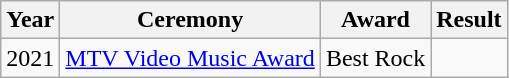<table class="wikitable">
<tr>
<th align="left">Year</th>
<th align="left">Ceremony</th>
<th align="left">Award</th>
<th align="left">Result</th>
</tr>
<tr>
<td align="left">2021</td>
<td align="left"><a href='#'>MTV Video Music Award</a></td>
<td align="left">Best Rock</td>
<td></td>
</tr>
</table>
